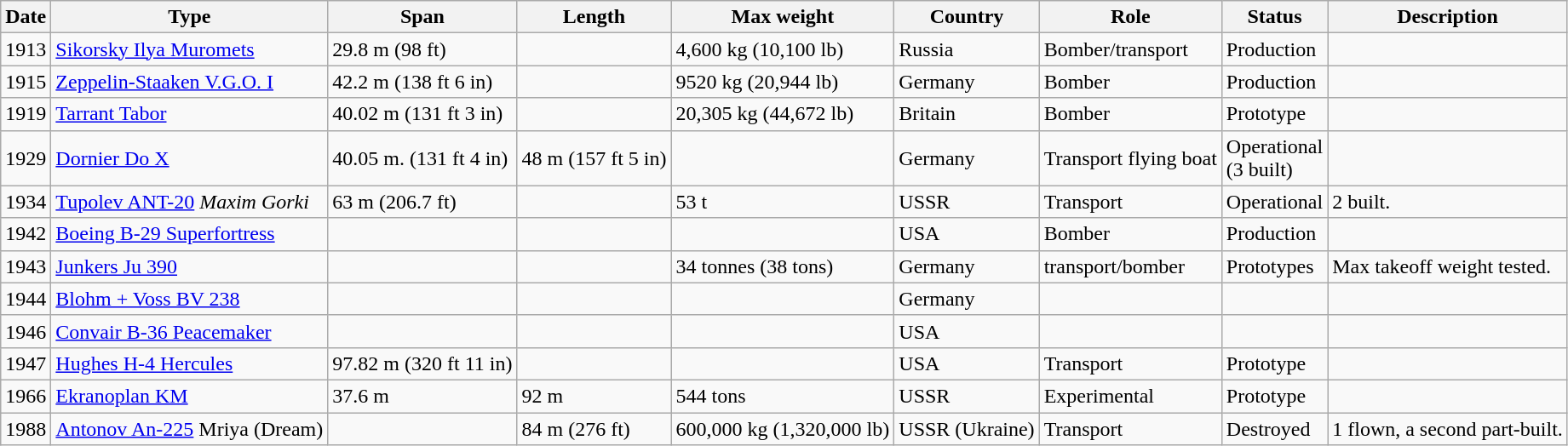<table class="wikitable sortable">
<tr>
<th>Date</th>
<th>Type</th>
<th>Span</th>
<th>Length</th>
<th>Max weight</th>
<th>Country</th>
<th>Role</th>
<th>Status</th>
<th>Description</th>
</tr>
<tr>
<td>1913</td>
<td><a href='#'>Sikorsky Ilya Muromets</a></td>
<td>29.8 m (98 ft)</td>
<td></td>
<td>4,600 kg (10,100 lb)</td>
<td>Russia</td>
<td>Bomber/transport</td>
<td>Production</td>
<td></td>
</tr>
<tr>
<td>1915</td>
<td><a href='#'>Zeppelin-Staaken V.G.O. I</a></td>
<td>42.2 m (138 ft 6 in)</td>
<td></td>
<td>9520 kg (20,944 lb)</td>
<td>Germany</td>
<td>Bomber</td>
<td>Production</td>
<td></td>
</tr>
<tr>
<td>1919</td>
<td><a href='#'>Tarrant Tabor</a></td>
<td>40.02 m (131 ft 3 in)</td>
<td></td>
<td>20,305 kg (44,672 lb)</td>
<td>Britain</td>
<td>Bomber</td>
<td>Prototype</td>
<td></td>
</tr>
<tr>
<td>1929</td>
<td><a href='#'>Dornier Do X</a></td>
<td>40.05 m. (131 ft 4 in)</td>
<td>48 m (157 ft 5 in)</td>
<td></td>
<td>Germany</td>
<td>Transport flying boat</td>
<td>Operational<br>(3 built)</td>
<td></td>
</tr>
<tr>
<td>1934</td>
<td><a href='#'>Tupolev ANT-20</a> <em>Maxim Gorki</em></td>
<td>63 m (206.7 ft)</td>
<td></td>
<td>53 t</td>
<td>USSR</td>
<td>Transport</td>
<td>Operational</td>
<td>2 built. </td>
</tr>
<tr>
<td>1942</td>
<td><a href='#'>Boeing B-29 Superfortress</a></td>
<td></td>
<td></td>
<td></td>
<td>USA</td>
<td>Bomber</td>
<td>Production</td>
<td></td>
</tr>
<tr>
<td>1943</td>
<td><a href='#'>Junkers Ju 390</a></td>
<td></td>
<td></td>
<td>34 tonnes (38 tons)</td>
<td>Germany</td>
<td>transport/bomber</td>
<td>Prototypes</td>
<td>Max takeoff weight tested. </td>
</tr>
<tr>
<td>1944</td>
<td><a href='#'>Blohm + Voss BV 238</a></td>
<td></td>
<td></td>
<td></td>
<td>Germany</td>
<td></td>
<td></td>
<td></td>
</tr>
<tr>
<td>1946</td>
<td><a href='#'>Convair B-36 Peacemaker</a></td>
<td></td>
<td></td>
<td></td>
<td>USA</td>
<td></td>
<td></td>
<td></td>
</tr>
<tr>
<td>1947</td>
<td><a href='#'>Hughes H-4 Hercules</a></td>
<td>97.82 m (320 ft 11 in)</td>
<td></td>
<td></td>
<td>USA</td>
<td>Transport</td>
<td>Prototype</td>
<td></td>
</tr>
<tr>
<td>1966</td>
<td><a href='#'>Ekranoplan KM</a></td>
<td>37.6 m</td>
<td>92 m</td>
<td>544 tons</td>
<td>USSR</td>
<td>Experimental</td>
<td>Prototype</td>
<td></td>
</tr>
<tr>
<td>1988</td>
<td><a href='#'>Antonov An-225</a> Mriya (Dream)</td>
<td></td>
<td>84 m (276 ft)</td>
<td>600,000 kg (1,320,000 lb)</td>
<td>USSR (Ukraine)</td>
<td>Transport</td>
<td>Destroyed</td>
<td>1 flown, a second part-built.</td>
</tr>
</table>
